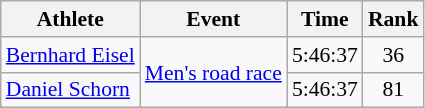<table class="wikitable" style="font-size:90%">
<tr>
<th>Athlete</th>
<th>Event</th>
<th>Time</th>
<th>Rank</th>
</tr>
<tr align=center>
<td align=left><a href='#'>Bernhard Eisel</a></td>
<td rowspan=2 align=left><a href='#'>Men's road race</a></td>
<td>5:46:37</td>
<td>36</td>
</tr>
<tr align=center>
<td align=left><a href='#'>Daniel Schorn</a></td>
<td>5:46:37</td>
<td>81</td>
</tr>
</table>
